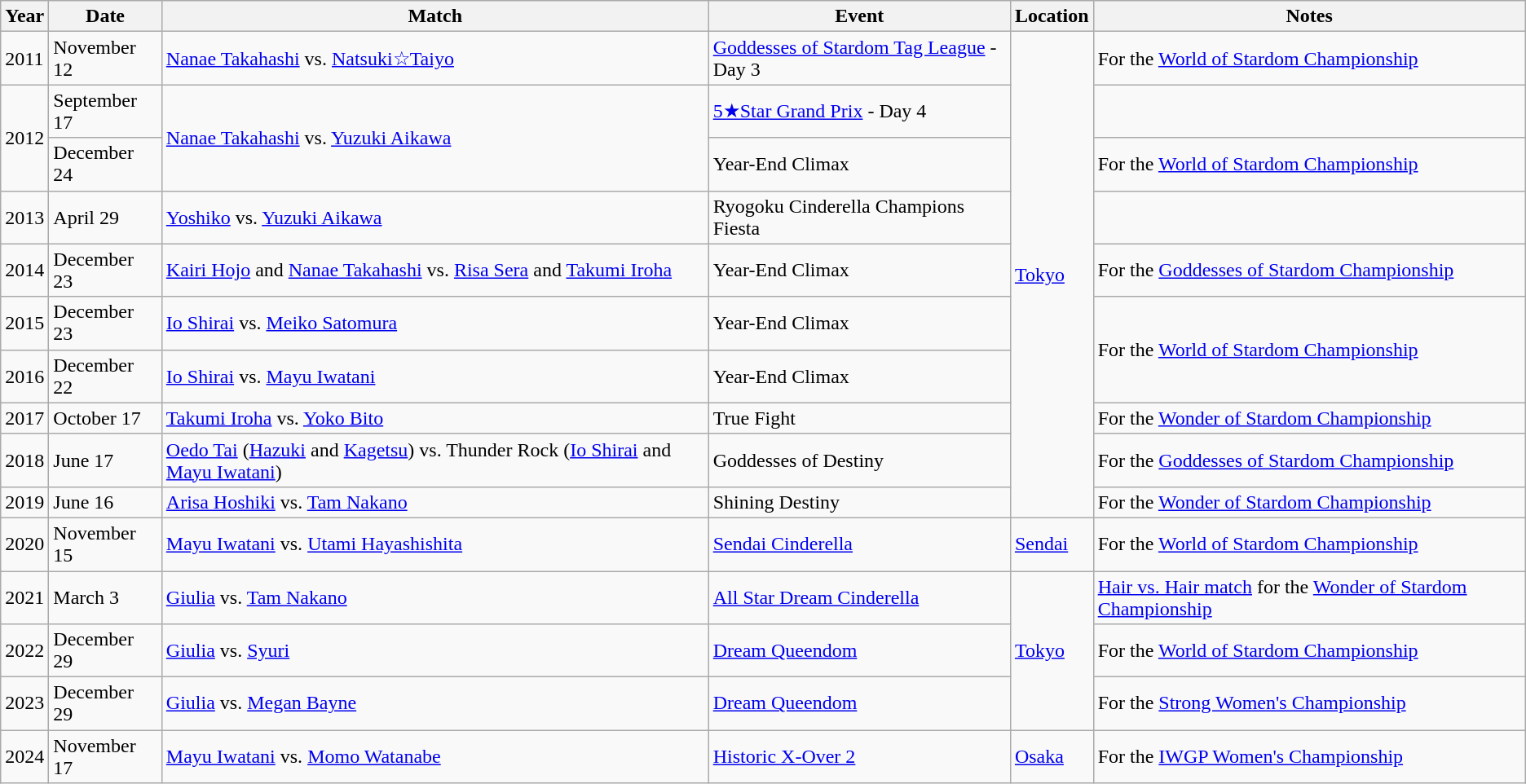<table class="wikitable">
<tr>
<th>Year</th>
<th>Date</th>
<th>Match</th>
<th>Event</th>
<th>Location</th>
<th>Notes</th>
</tr>
<tr>
<td>2011</td>
<td>November 12</td>
<td><a href='#'>Nanae Takahashi</a> vs. <a href='#'>Natsuki☆Taiyo</a></td>
<td><a href='#'>Goddesses of Stardom Tag League</a> - Day 3</td>
<td rowspan="10"><a href='#'>Tokyo</a></td>
<td>For the <a href='#'>World of Stardom Championship</a></td>
</tr>
<tr>
<td rowspan="2">2012</td>
<td>September 17</td>
<td rowspan=2><a href='#'>Nanae Takahashi</a> vs. <a href='#'>Yuzuki Aikawa</a></td>
<td><a href='#'>5★Star Grand Prix</a> - Day 4</td>
</tr>
<tr>
<td>December 24</td>
<td>Year-End Climax</td>
<td>For the <a href='#'>World of Stardom Championship</a></td>
</tr>
<tr>
<td>2013</td>
<td>April 29</td>
<td><a href='#'>Yoshiko</a> vs. <a href='#'>Yuzuki Aikawa</a></td>
<td>Ryogoku Cinderella Champions Fiesta</td>
<td></td>
</tr>
<tr>
<td>2014</td>
<td>December 23</td>
<td><a href='#'>Kairi Hojo</a> and <a href='#'>Nanae Takahashi</a> vs. <a href='#'>Risa Sera</a> and <a href='#'>Takumi Iroha</a></td>
<td>Year-End Climax</td>
<td>For the <a href='#'>Goddesses of Stardom Championship</a></td>
</tr>
<tr>
<td>2015</td>
<td>December 23</td>
<td><a href='#'>Io Shirai</a> vs. <a href='#'>Meiko Satomura</a></td>
<td>Year-End Climax</td>
<td rowspan="2">For the <a href='#'>World of Stardom Championship</a></td>
</tr>
<tr>
<td>2016</td>
<td>December 22</td>
<td><a href='#'>Io Shirai</a> vs. <a href='#'>Mayu Iwatani</a></td>
<td>Year-End Climax</td>
</tr>
<tr>
<td>2017</td>
<td>October 17</td>
<td><a href='#'>Takumi Iroha</a> vs. <a href='#'>Yoko Bito</a></td>
<td>True Fight</td>
<td>For the <a href='#'>Wonder of Stardom Championship</a></td>
</tr>
<tr>
<td>2018</td>
<td>June 17</td>
<td><a href='#'>Oedo Tai</a> (<a href='#'>Hazuki</a> and <a href='#'>Kagetsu</a>) vs. Thunder Rock (<a href='#'>Io Shirai</a> and <a href='#'>Mayu Iwatani</a>)</td>
<td>Goddesses of Destiny</td>
<td>For the <a href='#'>Goddesses of Stardom Championship</a></td>
</tr>
<tr>
<td>2019</td>
<td>June 16</td>
<td><a href='#'>Arisa Hoshiki</a> vs. <a href='#'>Tam Nakano</a></td>
<td>Shining Destiny</td>
<td>For the <a href='#'>Wonder of Stardom Championship</a></td>
</tr>
<tr>
<td>2020</td>
<td>November 15</td>
<td><a href='#'>Mayu Iwatani</a> vs. <a href='#'>Utami Hayashishita</a></td>
<td><a href='#'>Sendai Cinderella</a></td>
<td><a href='#'>Sendai</a></td>
<td>For the <a href='#'>World of Stardom Championship</a></td>
</tr>
<tr>
<td>2021</td>
<td>March 3</td>
<td><a href='#'>Giulia</a> vs. <a href='#'>Tam Nakano</a></td>
<td><a href='#'>All Star Dream Cinderella</a></td>
<td rowspan="3"><a href='#'>Tokyo</a></td>
<td><a href='#'>Hair vs. Hair match</a> for the <a href='#'>Wonder of Stardom Championship</a></td>
</tr>
<tr>
<td>2022</td>
<td>December 29</td>
<td><a href='#'>Giulia</a> vs. <a href='#'>Syuri</a></td>
<td><a href='#'>Dream Queendom</a></td>
<td>For the <a href='#'>World of Stardom Championship</a></td>
</tr>
<tr>
<td>2023</td>
<td>December 29</td>
<td><a href='#'>Giulia</a> vs. <a href='#'>Megan Bayne</a></td>
<td><a href='#'>Dream Queendom</a></td>
<td>For the <a href='#'>Strong Women's Championship</a></td>
</tr>
<tr>
<td>2024</td>
<td>November 17</td>
<td><a href='#'>Mayu Iwatani</a> vs. <a href='#'>Momo Watanabe</a></td>
<td><a href='#'>Historic X-Over 2</a></td>
<td><a href='#'>Osaka</a></td>
<td>For the <a href='#'>IWGP Women's Championship</a></td>
</tr>
</table>
